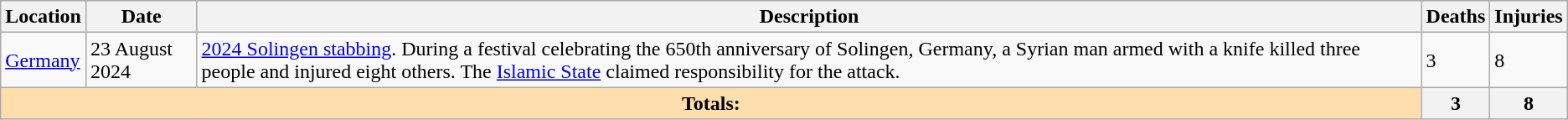<table class="wikitable sortable">
<tr>
<th scope="col">Location</th>
<th scope="col">Date</th>
<th scope="col" class="unsortable">Description</th>
<th scope="col">Deaths</th>
<th scope="col">Injuries</th>
</tr>
<tr>
<td><a href='#'>Germany</a></td>
<td>23 August 2024</td>
<td><a href='#'>2024 Solingen stabbing</a>. During a festival celebrating the 650th anniversary of Solingen, Germany, a Syrian man armed with a knife killed three people and injured eight others. The <a href='#'>Islamic State</a> claimed responsibility for the attack.</td>
<td>3</td>
<td>8</td>
</tr>
<tr>
<th style="background:navajowhite" colspan="3">Totals:</th>
<th>3</th>
<th>8</th>
</tr>
</table>
